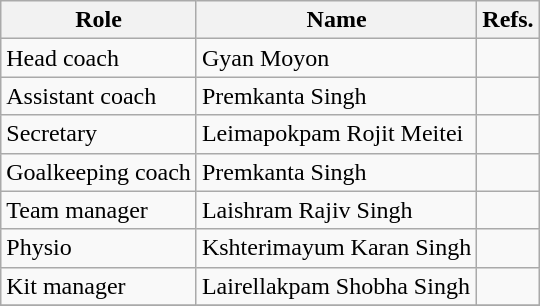<table class="wikitable">
<tr>
<th>Role</th>
<th>Name</th>
<th>Refs.</th>
</tr>
<tr>
<td>Head coach</td>
<td> Gyan Moyon</td>
<td></td>
</tr>
<tr>
<td>Assistant coach</td>
<td> Premkanta Singh</td>
<td></td>
</tr>
<tr>
<td>Secretary</td>
<td> Leimapokpam Rojit Meitei</td>
<td></td>
</tr>
<tr>
<td>Goalkeeping coach</td>
<td> Premkanta Singh</td>
<td></td>
</tr>
<tr>
<td>Team manager</td>
<td> Laishram Rajiv Singh</td>
<td></td>
</tr>
<tr>
<td>Physio</td>
<td> Kshterimayum Karan Singh</td>
<td></td>
</tr>
<tr>
<td>Kit manager</td>
<td> Lairellakpam Shobha Singh</td>
<td></td>
</tr>
<tr>
</tr>
</table>
